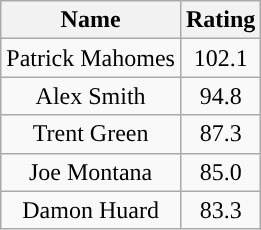<table class="wikitable sortable" style="text-align:center">
<tr>
<th>Name</th>
<th>Rating</th>
</tr>
<tr>
<td>Patrick Mahomes</td>
<td>102.1</td>
</tr>
<tr>
<td>Alex Smith</td>
<td>94.8</td>
</tr>
<tr>
<td>Trent Green</td>
<td>87.3</td>
</tr>
<tr>
<td>Joe Montana</td>
<td>85.0</td>
</tr>
<tr>
<td>Damon Huard</td>
<td>83.3</td>
</tr>
</table>
